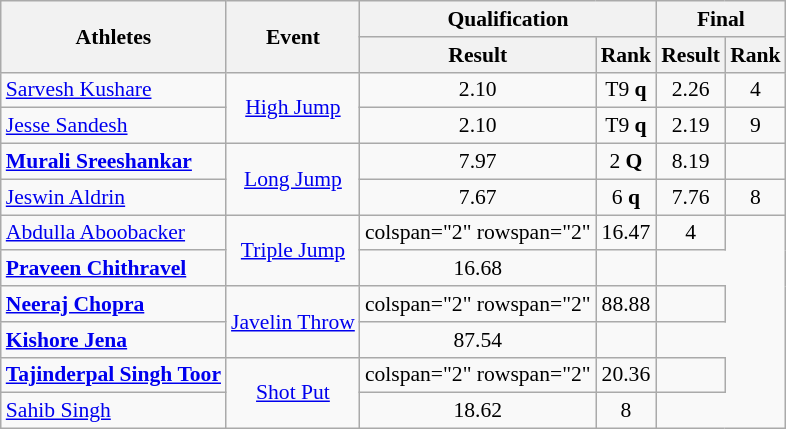<table class=wikitable style="text-align:center; font-size:90%">
<tr>
<th rowspan=2>Athletes</th>
<th rowspan=2>Event</th>
<th colspan=2>Qualification</th>
<th colspan=2>Final</th>
</tr>
<tr>
<th>Result</th>
<th>Rank</th>
<th>Result</th>
<th>Rank</th>
</tr>
<tr>
<td style="text-align:left"><a href='#'>Sarvesh Kushare</a></td>
<td rowspan="2"><a href='#'>High Jump</a></td>
<td>2.10</td>
<td>T9 <strong>q</strong></td>
<td>2.26 <strong></strong></td>
<td>4</td>
</tr>
<tr>
<td style="text-align:left"><a href='#'>Jesse Sandesh</a></td>
<td>2.10</td>
<td>T9 <strong>q</strong></td>
<td>2.19</td>
<td>9</td>
</tr>
<tr>
<td style="text-align:left"><strong><a href='#'>Murali Sreeshankar</a></strong></td>
<td rowspan="2"><a href='#'>Long Jump</a></td>
<td>7.97</td>
<td>2 <strong>Q</strong></td>
<td>8.19</td>
<td><strong></strong></td>
</tr>
<tr>
<td style="text-align:left"><a href='#'>Jeswin Aldrin</a></td>
<td>7.67</td>
<td>6 <strong>q</strong></td>
<td>7.76</td>
<td>8</td>
</tr>
<tr>
<td style="text-align:left"><a href='#'>Abdulla Aboobacker</a></td>
<td rowspan="2"><a href='#'>Triple Jump</a></td>
<td>colspan="2" rowspan="2" </td>
<td>16.47</td>
<td>4</td>
</tr>
<tr>
<td style="text-align:left"><strong><a href='#'>Praveen Chithravel</a></strong></td>
<td>16.68</td>
<td><strong></strong></td>
</tr>
<tr>
<td style="text-align:left"><strong><a href='#'>Neeraj Chopra</a></strong></td>
<td rowspan="2"><a href='#'>Javelin Throw</a></td>
<td>colspan="2" rowspan="2" </td>
<td>88.88 <strong></strong></td>
<td><strong></strong></td>
</tr>
<tr>
<td style="text-align:left"><strong><a href='#'>Kishore Jena</a></strong></td>
<td>87.54 <strong></strong></td>
<td><strong></strong></td>
</tr>
<tr>
<td style="text-align:left"><strong><a href='#'>Tajinderpal Singh Toor</a></strong></td>
<td rowspan="2"><a href='#'>Shot Put</a></td>
<td>colspan="2" rowspan="2" </td>
<td>20.36</td>
<td><strong></strong></td>
</tr>
<tr>
<td style="text-align:left"><a href='#'>Sahib Singh</a></td>
<td>18.62</td>
<td>8</td>
</tr>
</table>
